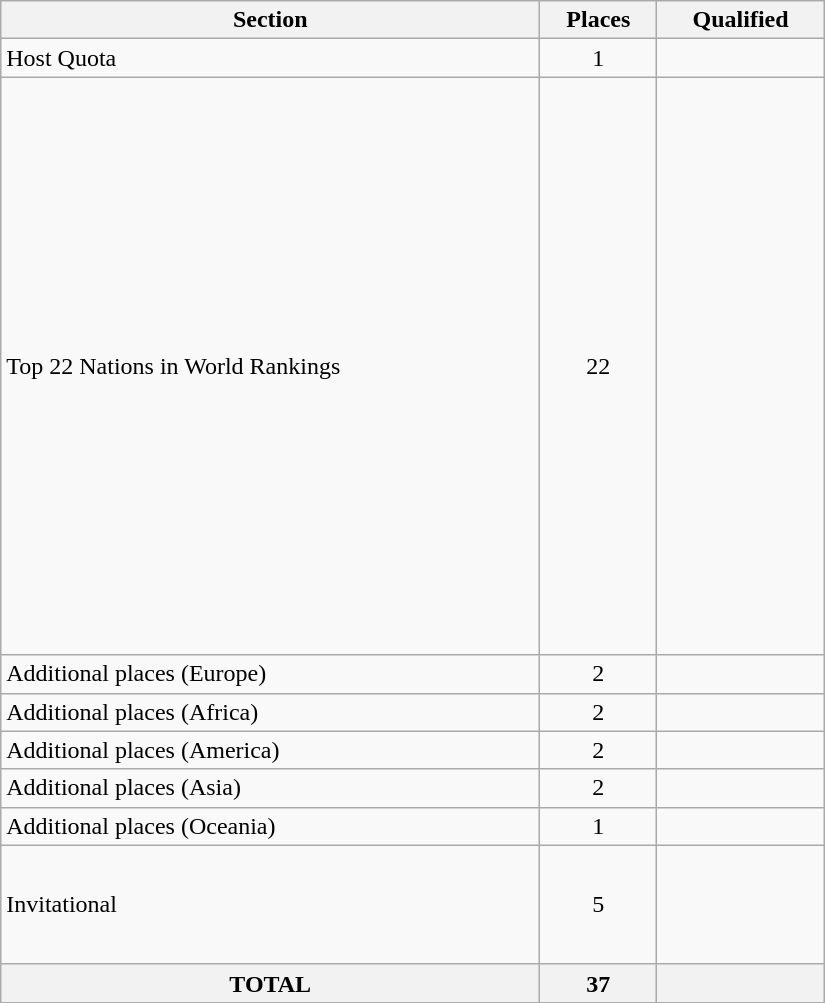<table class="wikitable"  width=550>
<tr>
<th>Section</th>
<th>Places</th>
<th>Qualified</th>
</tr>
<tr>
<td>Host Quota</td>
<td align="center">1</td>
<td></td>
</tr>
<tr>
<td>Top 22 Nations in World Rankings</td>
<td align="center">22</td>
<td><br><br><br><br><br><br><br><br><br><br><br><br><br><br><br><br><br><br><br><br><br></td>
</tr>
<tr>
<td>Additional places (Europe)</td>
<td align="center">2</td>
<td><br></td>
</tr>
<tr>
<td>Additional places (Africa)</td>
<td align="center">2</td>
<td><br></td>
</tr>
<tr>
<td>Additional places (America)</td>
<td align="center">2</td>
<td><br></td>
</tr>
<tr>
<td>Additional places (Asia)</td>
<td align="center">2</td>
<td><br></td>
</tr>
<tr>
<td>Additional places (Oceania)</td>
<td align="center">1</td>
<td></td>
</tr>
<tr>
<td>Invitational</td>
<td align="center">5</td>
<td><br><br><br><br></td>
</tr>
<tr>
<th>TOTAL</th>
<th>37</th>
<th></th>
</tr>
</table>
